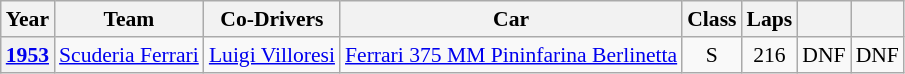<table class="wikitable" style="text-align:center; font-size:90%">
<tr>
<th>Year</th>
<th>Team</th>
<th>Co-Drivers</th>
<th>Car</th>
<th>Class</th>
<th>Laps</th>
<th></th>
<th></th>
</tr>
<tr>
<th><a href='#'>1953</a></th>
<td align="left"> <a href='#'>Scuderia Ferrari</a></td>
<td align="left"> <a href='#'>Luigi Villoresi</a></td>
<td align="left"><a href='#'>Ferrari 375 MM Pininfarina Berlinetta</a></td>
<td>S</td>
<td>216</td>
<td>DNF</td>
<td>DNF</td>
</tr>
</table>
